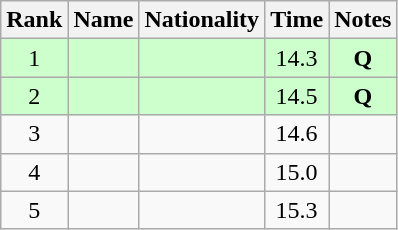<table class="wikitable sortable" style="text-align:center">
<tr>
<th>Rank</th>
<th>Name</th>
<th>Nationality</th>
<th>Time</th>
<th>Notes</th>
</tr>
<tr bgcolor=ccffcc>
<td>1</td>
<td align=left></td>
<td align=left></td>
<td>14.3</td>
<td><strong>Q</strong></td>
</tr>
<tr bgcolor=ccffcc>
<td>2</td>
<td align=left></td>
<td align=left></td>
<td>14.5</td>
<td><strong>Q</strong></td>
</tr>
<tr>
<td>3</td>
<td align=left></td>
<td align=left></td>
<td>14.6</td>
<td></td>
</tr>
<tr>
<td>4</td>
<td align=left></td>
<td align=left></td>
<td>15.0</td>
<td></td>
</tr>
<tr>
<td>5</td>
<td align=left></td>
<td align=left></td>
<td>15.3</td>
<td></td>
</tr>
</table>
